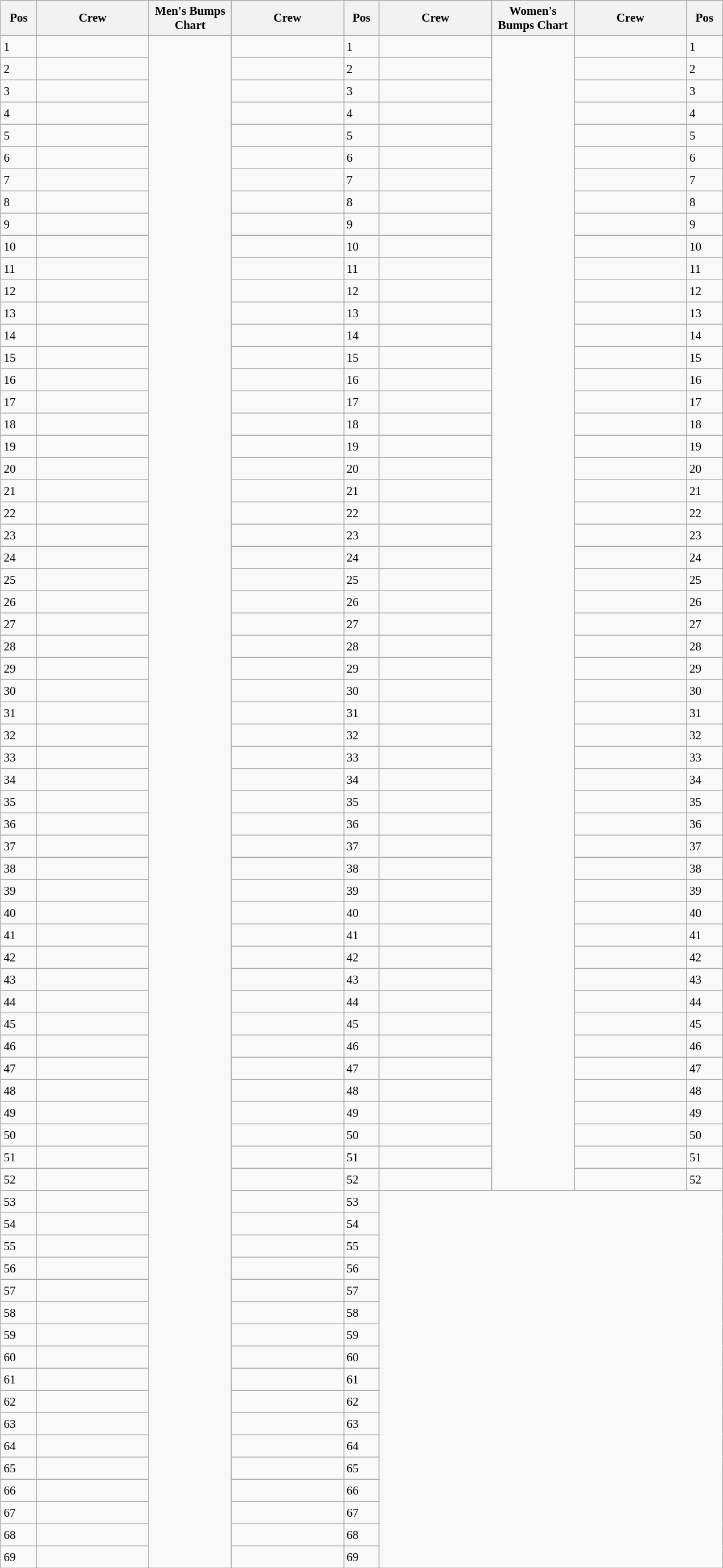<table class="wikitable" style="font-size:88%; white-space:nowrap; margin:0.5em auto">
<tr style="white-space:normal">
<th width=35>Pos</th>
<th width=125>Crew</th>
<th width=90>Men's Bumps Chart</th>
<th width=125>Crew</th>
<th width=35>Pos</th>
<th width=125>Crew</th>
<th width=90>Women's Bumps Chart</th>
<th width=125>Crew</th>
<th width=35>Pos</th>
</tr>
<tr style="height:26px">
<td>1</td>
<td></td>
<td rowspan="69"  style="padding:0"></td>
<td></td>
<td>1</td>
<td></td>
<td rowspan="52"  style="padding:0"></td>
<td></td>
<td>1</td>
</tr>
<tr style="height:26px">
<td>2</td>
<td></td>
<td></td>
<td>2</td>
<td></td>
<td></td>
<td>2</td>
</tr>
<tr style="height:26px">
<td>3</td>
<td></td>
<td></td>
<td>3</td>
<td></td>
<td></td>
<td>3</td>
</tr>
<tr style="height:26px">
<td>4</td>
<td></td>
<td></td>
<td>4</td>
<td></td>
<td></td>
<td>4</td>
</tr>
<tr style="height:26px">
<td>5</td>
<td></td>
<td></td>
<td>5</td>
<td></td>
<td></td>
<td>5</td>
</tr>
<tr style="height:26px">
<td>6</td>
<td></td>
<td></td>
<td>6</td>
<td></td>
<td></td>
<td>6</td>
</tr>
<tr style="height:26px">
<td>7</td>
<td></td>
<td></td>
<td>7</td>
<td></td>
<td></td>
<td>7</td>
</tr>
<tr style="height:26px">
<td>8</td>
<td></td>
<td></td>
<td>8</td>
<td></td>
<td></td>
<td>8</td>
</tr>
<tr style="height:26px">
<td>9</td>
<td></td>
<td></td>
<td>9</td>
<td></td>
<td></td>
<td>9</td>
</tr>
<tr style="height:26px">
<td>10</td>
<td></td>
<td></td>
<td>10</td>
<td></td>
<td></td>
<td>10</td>
</tr>
<tr style="height:26px">
<td>11</td>
<td></td>
<td></td>
<td>11</td>
<td></td>
<td></td>
<td>11</td>
</tr>
<tr style="height:26px">
<td>12</td>
<td></td>
<td></td>
<td>12</td>
<td></td>
<td></td>
<td>12</td>
</tr>
<tr style="height:26px">
<td>13</td>
<td></td>
<td></td>
<td>13</td>
<td></td>
<td></td>
<td>13</td>
</tr>
<tr style="height:26px">
<td>14</td>
<td></td>
<td></td>
<td>14</td>
<td></td>
<td></td>
<td>14</td>
</tr>
<tr style="height:26px">
<td>15</td>
<td></td>
<td></td>
<td>15</td>
<td></td>
<td></td>
<td>15</td>
</tr>
<tr style="height:26px">
<td>16</td>
<td></td>
<td></td>
<td>16</td>
<td></td>
<td></td>
<td>16</td>
</tr>
<tr style="height:26px">
<td>17</td>
<td></td>
<td></td>
<td>17</td>
<td></td>
<td></td>
<td>17</td>
</tr>
<tr style="height:26px">
<td>18</td>
<td></td>
<td></td>
<td>18</td>
<td></td>
<td></td>
<td>18</td>
</tr>
<tr style="height:26px">
<td>19</td>
<td></td>
<td></td>
<td>19</td>
<td></td>
<td></td>
<td>19</td>
</tr>
<tr style="height:26px">
<td>20</td>
<td></td>
<td></td>
<td>20</td>
<td></td>
<td></td>
<td>20</td>
</tr>
<tr style="height:26px">
<td>21</td>
<td></td>
<td></td>
<td>21</td>
<td></td>
<td></td>
<td>21</td>
</tr>
<tr style="height:26px">
<td>22</td>
<td></td>
<td></td>
<td>22</td>
<td></td>
<td></td>
<td>22</td>
</tr>
<tr style="height:26px">
<td>23</td>
<td></td>
<td></td>
<td>23</td>
<td></td>
<td></td>
<td>23</td>
</tr>
<tr style="height:26px">
<td>24</td>
<td></td>
<td></td>
<td>24</td>
<td></td>
<td></td>
<td>24</td>
</tr>
<tr style="height:26px">
<td>25</td>
<td></td>
<td></td>
<td>25</td>
<td></td>
<td></td>
<td>25</td>
</tr>
<tr style="height:26px">
<td>26</td>
<td></td>
<td></td>
<td>26</td>
<td></td>
<td></td>
<td>26</td>
</tr>
<tr style="height:26px">
<td>27</td>
<td></td>
<td></td>
<td>27</td>
<td></td>
<td></td>
<td>27</td>
</tr>
<tr style="height:26px">
<td>28</td>
<td></td>
<td></td>
<td>28</td>
<td></td>
<td></td>
<td>28</td>
</tr>
<tr style="height:26px">
<td>29</td>
<td></td>
<td></td>
<td>29</td>
<td></td>
<td></td>
<td>29</td>
</tr>
<tr style="height:26px">
<td>30</td>
<td></td>
<td></td>
<td>30</td>
<td></td>
<td></td>
<td>30</td>
</tr>
<tr style="height:26px">
<td>31</td>
<td></td>
<td></td>
<td>31</td>
<td></td>
<td></td>
<td>31</td>
</tr>
<tr style="height:26px">
<td>32</td>
<td></td>
<td></td>
<td>32</td>
<td></td>
<td></td>
<td>32</td>
</tr>
<tr style="height:26px">
<td>33</td>
<td></td>
<td></td>
<td>33</td>
<td></td>
<td></td>
<td>33</td>
</tr>
<tr style="height:26px">
<td>34</td>
<td></td>
<td></td>
<td>34</td>
<td></td>
<td></td>
<td>34</td>
</tr>
<tr style="height:26px">
<td>35</td>
<td></td>
<td></td>
<td>35</td>
<td></td>
<td></td>
<td>35</td>
</tr>
<tr style="height:26px">
<td>36</td>
<td></td>
<td></td>
<td>36</td>
<td></td>
<td></td>
<td>36</td>
</tr>
<tr style="height:26px">
<td>37</td>
<td></td>
<td></td>
<td>37</td>
<td></td>
<td></td>
<td>37</td>
</tr>
<tr style="height:26px">
<td>38</td>
<td></td>
<td></td>
<td>38</td>
<td></td>
<td></td>
<td>38</td>
</tr>
<tr style="height:26px">
<td>39</td>
<td></td>
<td></td>
<td>39</td>
<td></td>
<td></td>
<td>39</td>
</tr>
<tr style="height:26px">
<td>40</td>
<td></td>
<td></td>
<td>40</td>
<td></td>
<td></td>
<td>40</td>
</tr>
<tr style="height:26px">
<td>41</td>
<td></td>
<td></td>
<td>41</td>
<td></td>
<td></td>
<td>41</td>
</tr>
<tr style="height:26px">
<td>42</td>
<td></td>
<td></td>
<td>42</td>
<td></td>
<td></td>
<td>42</td>
</tr>
<tr style="height:26px">
<td>43</td>
<td></td>
<td></td>
<td>43</td>
<td></td>
<td></td>
<td>43</td>
</tr>
<tr style="height:26px">
<td>44</td>
<td></td>
<td></td>
<td>44</td>
<td></td>
<td></td>
<td>44</td>
</tr>
<tr style="height:26px">
<td>45</td>
<td></td>
<td></td>
<td>45</td>
<td></td>
<td></td>
<td>45</td>
</tr>
<tr style="height:26px">
<td>46</td>
<td></td>
<td></td>
<td>46</td>
<td></td>
<td></td>
<td>46</td>
</tr>
<tr style="height:26px">
<td>47</td>
<td></td>
<td></td>
<td>47</td>
<td></td>
<td></td>
<td>47</td>
</tr>
<tr style="height:26px">
<td>48</td>
<td></td>
<td></td>
<td>48</td>
<td></td>
<td></td>
<td>48</td>
</tr>
<tr style="height:26px">
<td>49</td>
<td></td>
<td></td>
<td>49</td>
<td></td>
<td></td>
<td>49</td>
</tr>
<tr style="height:26px">
<td>50</td>
<td></td>
<td></td>
<td>50</td>
<td></td>
<td></td>
<td>50</td>
</tr>
<tr style="height:26px">
<td>51</td>
<td></td>
<td></td>
<td>51</td>
<td></td>
<td></td>
<td>51</td>
</tr>
<tr style="height:26px">
<td>52</td>
<td></td>
<td></td>
<td>52</td>
<td></td>
<td></td>
<td>52</td>
</tr>
<tr style="height:26px">
<td>53</td>
<td></td>
<td></td>
<td>53</td>
<td colspan="4" rowspan="17"> </td>
</tr>
<tr style="height:26px">
<td>54</td>
<td></td>
<td></td>
<td>54</td>
</tr>
<tr style="height:26px">
<td>55</td>
<td></td>
<td></td>
<td>55</td>
</tr>
<tr style="height:26px">
<td>56</td>
<td></td>
<td></td>
<td>56</td>
</tr>
<tr style="height:26px">
<td>57</td>
<td></td>
<td></td>
<td>57</td>
</tr>
<tr style="height:26px">
<td>58</td>
<td></td>
<td></td>
<td>58</td>
</tr>
<tr style="height:26px">
<td>59</td>
<td></td>
<td></td>
<td>59</td>
</tr>
<tr style="height:26px">
<td>60</td>
<td></td>
<td></td>
<td>60</td>
</tr>
<tr style="height:26px">
<td>61</td>
<td></td>
<td></td>
<td>61</td>
</tr>
<tr style="height:26px">
<td>62</td>
<td></td>
<td></td>
<td>62</td>
</tr>
<tr style="height:26px">
<td>63</td>
<td></td>
<td></td>
<td>63</td>
</tr>
<tr style="height:26px">
<td>64</td>
<td></td>
<td></td>
<td>64</td>
</tr>
<tr style="height:26px">
<td>65</td>
<td></td>
<td></td>
<td>65</td>
</tr>
<tr style="height:26px">
<td>66</td>
<td></td>
<td></td>
<td>66</td>
</tr>
<tr style="height:26px">
<td>67</td>
<td></td>
<td></td>
<td>67</td>
</tr>
<tr style="height:26px">
<td>68</td>
<td></td>
<td></td>
<td>68</td>
</tr>
<tr style="height:26px">
<td>69</td>
<td></td>
<td></td>
<td>69</td>
</tr>
</table>
